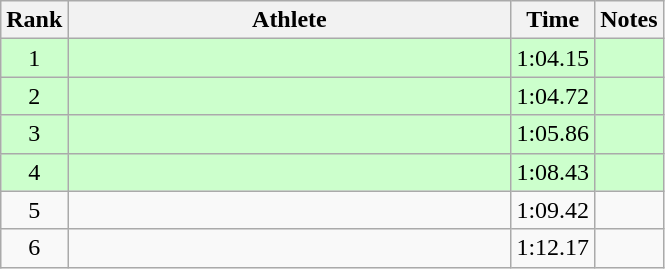<table class="wikitable" style="text-align:center">
<tr>
<th>Rank</th>
<th Style="width:18em">Athlete</th>
<th>Time</th>
<th>Notes</th>
</tr>
<tr style="background:#cfc">
<td>1</td>
<td style="text-align:left"></td>
<td>1:04.15</td>
<td></td>
</tr>
<tr style="background:#cfc">
<td>2</td>
<td style="text-align:left"></td>
<td>1:04.72</td>
<td></td>
</tr>
<tr style="background:#cfc">
<td>3</td>
<td style="text-align:left"></td>
<td>1:05.86</td>
<td></td>
</tr>
<tr style="background:#cfc">
<td>4</td>
<td style="text-align:left"></td>
<td>1:08.43</td>
<td></td>
</tr>
<tr>
<td>5</td>
<td style="text-align:left"></td>
<td>1:09.42</td>
<td></td>
</tr>
<tr>
<td>6</td>
<td style="text-align:left"></td>
<td>1:12.17</td>
<td></td>
</tr>
</table>
